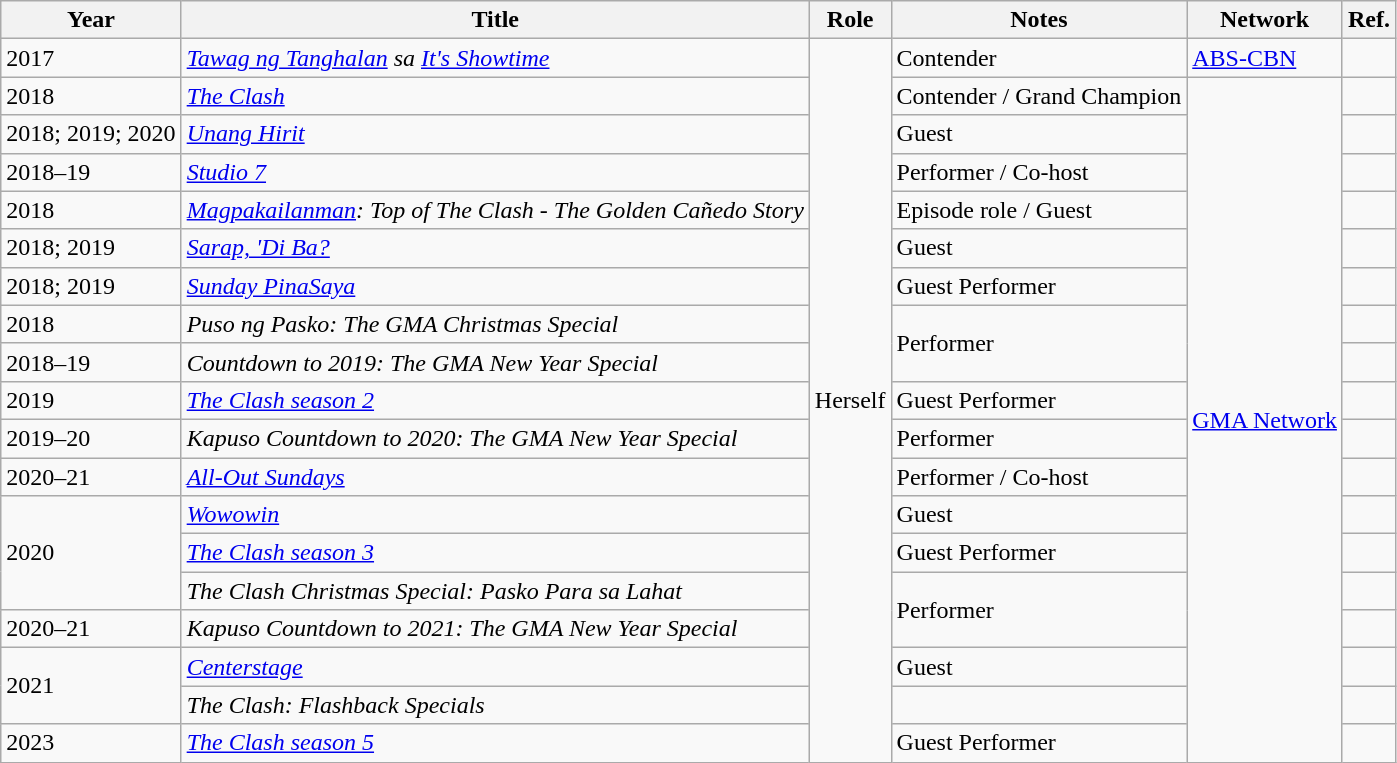<table class="wikitable" style="font-size: 100%;">
<tr>
<th>Year</th>
<th>Title</th>
<th>Role</th>
<th>Notes</th>
<th>Network</th>
<th>Ref.</th>
</tr>
<tr>
<td>2017</td>
<td><em><a href='#'>Tawag ng Tanghalan</a> sa <a href='#'>It's Showtime</a></em></td>
<td rowspan="19">Herself</td>
<td>Contender</td>
<td><a href='#'>ABS-CBN</a></td>
<td></td>
</tr>
<tr>
<td>2018</td>
<td><em><a href='#'>The Clash</a></em></td>
<td>Contender / Grand Champion</td>
<td rowspan="18"><a href='#'>GMA Network</a></td>
<td></td>
</tr>
<tr>
<td>2018; 2019; 2020</td>
<td><em><a href='#'>Unang Hirit</a></em></td>
<td>Guest</td>
<td></td>
</tr>
<tr>
<td>2018–19</td>
<td><em><a href='#'>Studio 7</a></em></td>
<td>Performer / Co-host</td>
<td></td>
</tr>
<tr>
<td>2018</td>
<td><em><a href='#'>Magpakailanman</a>: Top of The Clash - The Golden Cañedo Story</em></td>
<td>Episode role / Guest</td>
<td></td>
</tr>
<tr>
<td>2018; 2019</td>
<td><em><a href='#'>Sarap, 'Di Ba?</a></em></td>
<td>Guest</td>
<td></td>
</tr>
<tr>
<td>2018; 2019</td>
<td><em><a href='#'>Sunday PinaSaya</a></em></td>
<td>Guest Performer</td>
<td></td>
</tr>
<tr>
<td>2018</td>
<td><em>Puso ng Pasko: The GMA Christmas Special</em></td>
<td rowspan="2">Performer</td>
<td></td>
</tr>
<tr>
<td>2018–19</td>
<td><em>Countdown to 2019: The GMA New Year Special</em></td>
<td></td>
</tr>
<tr>
<td>2019</td>
<td><em><a href='#'>The Clash season 2</a></em></td>
<td>Guest Performer</td>
<td></td>
</tr>
<tr>
<td>2019–20</td>
<td><em>Kapuso Countdown to 2020: The GMA New Year Special</em></td>
<td>Performer</td>
<td></td>
</tr>
<tr>
<td>2020–21</td>
<td><em><a href='#'>All-Out Sundays</a></em></td>
<td>Performer / Co-host</td>
<td></td>
</tr>
<tr>
<td rowspan="3">2020</td>
<td><em><a href='#'>Wowowin</a></em></td>
<td>Guest</td>
<td></td>
</tr>
<tr>
<td><em><a href='#'>The Clash season 3</a></em></td>
<td>Guest Performer</td>
<td></td>
</tr>
<tr>
<td><em>The Clash Christmas Special: Pasko Para sa Lahat</em></td>
<td rowspan="2">Performer</td>
<td></td>
</tr>
<tr>
<td>2020–21</td>
<td><em>Kapuso Countdown to 2021: The GMA New Year Special</em></td>
<td></td>
</tr>
<tr>
<td rowspan="2">2021</td>
<td><em><a href='#'>Centerstage</a></em></td>
<td>Guest</td>
<td></td>
</tr>
<tr>
<td><em>The Clash: Flashback Specials</em></td>
<td></td>
<td></td>
</tr>
<tr>
<td>2023</td>
<td><em><a href='#'>The Clash season 5</a></em></td>
<td>Guest Performer</td>
<td></td>
</tr>
</table>
